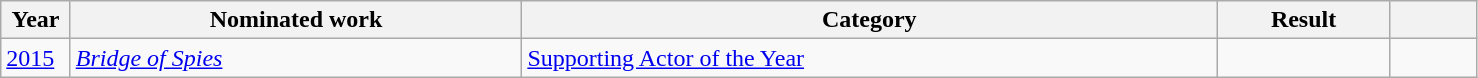<table class=wikitable>
<tr>
<th width=4%>Year</th>
<th width=26%>Nominated work</th>
<th width=40%>Category</th>
<th width=10%>Result</th>
<th width=5%></th>
</tr>
<tr>
<td><a href='#'>2015</a></td>
<td><em><a href='#'>Bridge of Spies</a></em></td>
<td><a href='#'>Supporting Actor of the Year</a></td>
<td></td>
<td style="text-align:center;"></td>
</tr>
</table>
